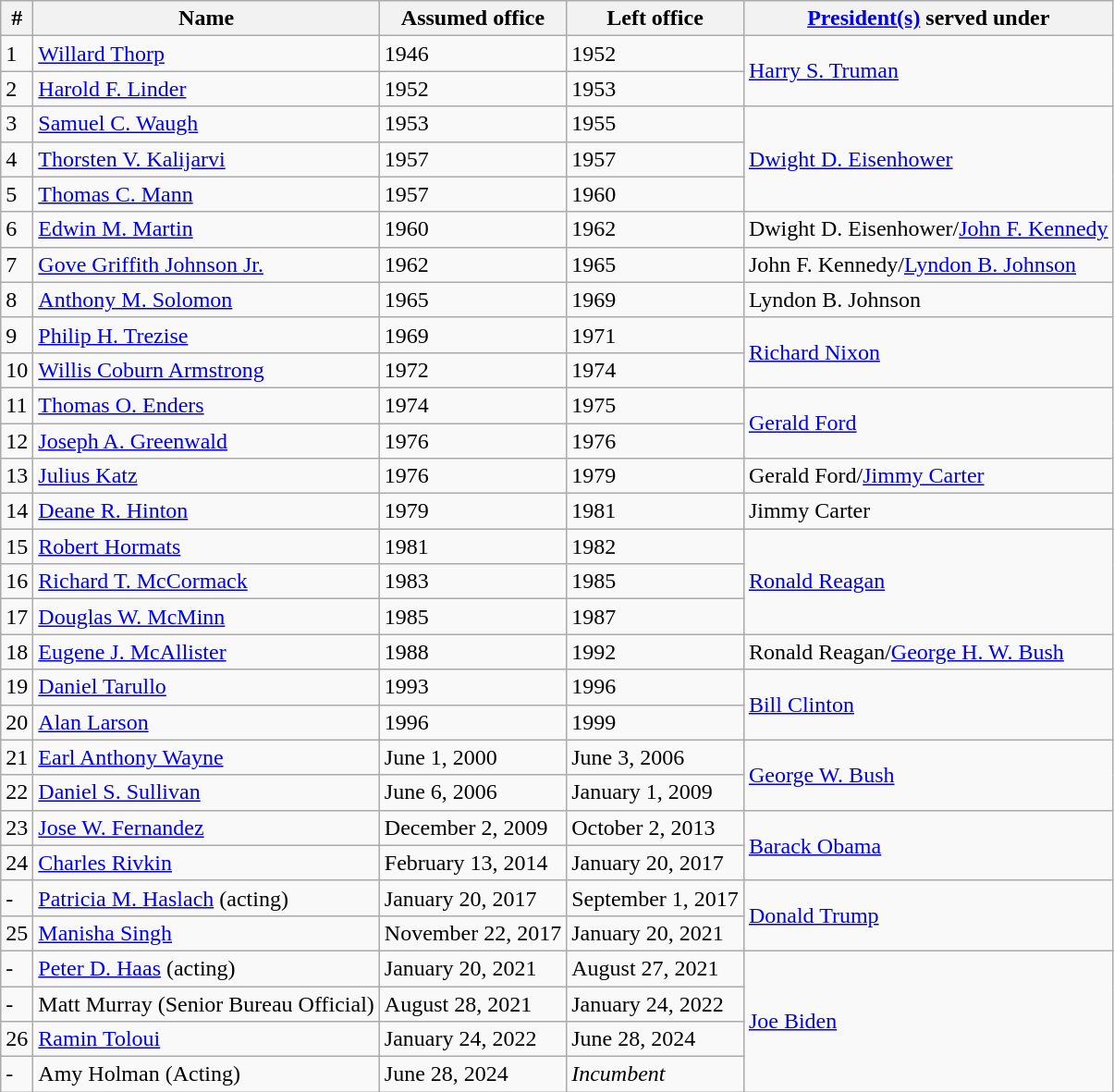<table class="wikitable">
<tr>
<th>#</th>
<th>Name</th>
<th>Assumed office</th>
<th>Left office</th>
<th><a href='#'>President(s)</a> served under</th>
</tr>
<tr>
<td>1</td>
<td><a href='#'>Willard Thorp</a></td>
<td>1946</td>
<td>1952</td>
<td rowspan="2"><a href='#'>Harry S. Truman</a></td>
</tr>
<tr>
<td>2</td>
<td><a href='#'>Harold F. Linder</a></td>
<td>1952</td>
<td>1953</td>
</tr>
<tr>
<td>3</td>
<td><a href='#'>Samuel C. Waugh</a></td>
<td>1953</td>
<td>1955</td>
<td rowspan="3"><a href='#'>Dwight D. Eisenhower</a></td>
</tr>
<tr>
<td>4</td>
<td><a href='#'>Thorsten V. Kalijarvi</a></td>
<td>1957</td>
<td>1957</td>
</tr>
<tr>
<td>5</td>
<td><a href='#'>Thomas C. Mann</a></td>
<td>1957</td>
<td>1960</td>
</tr>
<tr>
<td>6</td>
<td><a href='#'>Edwin M. Martin</a></td>
<td>1960</td>
<td>1962</td>
<td>Dwight D. Eisenhower/<a href='#'>John F. Kennedy</a></td>
</tr>
<tr>
<td>7</td>
<td><a href='#'>Gove Griffith Johnson Jr.</a></td>
<td>1962</td>
<td>1965</td>
<td>John F. Kennedy/<a href='#'>Lyndon B. Johnson</a></td>
</tr>
<tr>
<td>8</td>
<td><a href='#'>Anthony M. Solomon</a></td>
<td>1965</td>
<td>1969</td>
<td>Lyndon B. Johnson</td>
</tr>
<tr>
<td>9</td>
<td><a href='#'>Philip H. Trezise</a></td>
<td>1969</td>
<td>1971</td>
<td rowspan="2"><a href='#'>Richard Nixon</a></td>
</tr>
<tr>
<td>10</td>
<td><a href='#'>Willis Coburn Armstrong</a></td>
<td>1972</td>
<td>1974</td>
</tr>
<tr>
<td>11</td>
<td><a href='#'>Thomas O. Enders</a></td>
<td>1974</td>
<td>1975</td>
<td rowspan="2"><a href='#'>Gerald Ford</a></td>
</tr>
<tr>
<td>12</td>
<td><a href='#'>Joseph A. Greenwald</a></td>
<td>1976</td>
<td>1976</td>
</tr>
<tr>
<td>13</td>
<td><a href='#'>Julius Katz</a></td>
<td>1976</td>
<td>1979</td>
<td>Gerald Ford/<a href='#'>Jimmy Carter</a></td>
</tr>
<tr>
<td>14</td>
<td><a href='#'>Deane R. Hinton</a></td>
<td>1979</td>
<td>1981</td>
<td>Jimmy Carter</td>
</tr>
<tr>
<td>15</td>
<td><a href='#'>Robert Hormats</a></td>
<td>1981</td>
<td>1982</td>
<td rowspan="3"><a href='#'>Ronald Reagan</a></td>
</tr>
<tr>
<td>16</td>
<td><a href='#'>Richard T. McCormack</a></td>
<td>1983</td>
<td>1985</td>
</tr>
<tr>
<td>17</td>
<td><a href='#'>Douglas W. McMinn</a></td>
<td>1985</td>
<td>1987</td>
</tr>
<tr>
<td>18</td>
<td><a href='#'>Eugene J. McAllister</a></td>
<td>1988</td>
<td>1992</td>
<td>Ronald Reagan/<a href='#'>George H. W. Bush</a></td>
</tr>
<tr>
<td>19</td>
<td><a href='#'>Daniel Tarullo</a></td>
<td>1993</td>
<td>1996</td>
<td rowspan="2"><a href='#'>Bill Clinton</a></td>
</tr>
<tr>
<td>20</td>
<td><a href='#'>Alan Larson</a></td>
<td>1996</td>
<td>1999</td>
</tr>
<tr>
<td>21</td>
<td><a href='#'>Earl Anthony Wayne</a></td>
<td>June 1, 2000</td>
<td>June 3, 2006</td>
<td rowspan="2"><a href='#'>George W. Bush</a></td>
</tr>
<tr>
<td>22</td>
<td><a href='#'>Daniel S. Sullivan</a></td>
<td>June 6, 2006</td>
<td>January 1, 2009</td>
</tr>
<tr>
<td>23</td>
<td><a href='#'>Jose W. Fernandez</a></td>
<td>December 2, 2009</td>
<td>October 2, 2013</td>
<td rowspan="2"><a href='#'>Barack Obama</a></td>
</tr>
<tr>
<td>24</td>
<td><a href='#'>Charles Rivkin</a></td>
<td>February 13, 2014</td>
<td>January 20, 2017</td>
</tr>
<tr>
<td>-</td>
<td><a href='#'>Patricia M. Haslach</a> (acting)</td>
<td>January 20, 2017</td>
<td>September 1, 2017</td>
<td rowspan="2"><a href='#'>Donald Trump</a></td>
</tr>
<tr>
<td>25</td>
<td><a href='#'>Manisha Singh</a></td>
<td>November 22, 2017</td>
<td>January 20, 2021</td>
</tr>
<tr>
<td>-</td>
<td><a href='#'>Peter D. Haas</a> (acting)</td>
<td>January 20, 2021</td>
<td>August 27, 2021</td>
<td rowspan="4"><a href='#'>Joe Biden</a></td>
</tr>
<tr>
<td>-</td>
<td>Matt Murray (Senior Bureau Official)</td>
<td>August 28, 2021</td>
<td>January 24, 2022</td>
</tr>
<tr>
<td>26</td>
<td><a href='#'>Ramin Toloui</a></td>
<td>January 24, 2022</td>
<td>June 28, 2024</td>
</tr>
<tr>
<td>-</td>
<td>Amy Holman (Acting)</td>
<td>June 28, 2024</td>
<td><em>Incumbent</em></td>
</tr>
</table>
